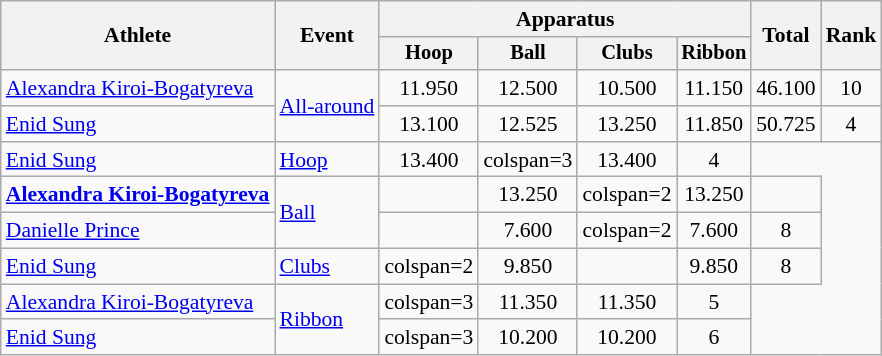<table class=wikitable style=font-size:90%;text-align:center>
<tr>
<th rowspan=2>Athlete</th>
<th rowspan=2>Event</th>
<th colspan=4>Apparatus</th>
<th rowspan=2>Total</th>
<th rowspan=2>Rank</th>
</tr>
<tr style=font-size:95%>
<th>Hoop</th>
<th>Ball</th>
<th>Clubs</th>
<th>Ribbon</th>
</tr>
<tr>
<td align=left><a href='#'>Alexandra Kiroi-Bogatyreva</a></td>
<td align=left rowspan=2><a href='#'>All-around</a></td>
<td>11.950</td>
<td>12.500</td>
<td>10.500</td>
<td>11.150</td>
<td>46.100</td>
<td>10</td>
</tr>
<tr>
<td align=left><a href='#'>Enid Sung</a></td>
<td>13.100</td>
<td>12.525</td>
<td>13.250</td>
<td>11.850</td>
<td>50.725</td>
<td>4</td>
</tr>
<tr>
<td align=left><a href='#'>Enid Sung</a></td>
<td align=left><a href='#'>Hoop</a></td>
<td>13.400</td>
<td>colspan=3 </td>
<td>13.400</td>
<td>4</td>
</tr>
<tr>
<td align=left><strong><a href='#'>Alexandra Kiroi-Bogatyreva</a></strong></td>
<td align=left rowspan=2><a href='#'>Ball</a></td>
<td></td>
<td>13.250</td>
<td>colspan=2 </td>
<td>13.250</td>
<td></td>
</tr>
<tr>
<td align=left><a href='#'>Danielle Prince</a></td>
<td></td>
<td>7.600</td>
<td>colspan=2 </td>
<td>7.600</td>
<td>8</td>
</tr>
<tr>
<td align=left><a href='#'>Enid Sung</a></td>
<td align=left><a href='#'>Clubs</a></td>
<td>colspan=2 </td>
<td>9.850</td>
<td></td>
<td>9.850</td>
<td>8</td>
</tr>
<tr>
<td align=left><a href='#'>Alexandra Kiroi-Bogatyreva</a></td>
<td align=left rowspan=2><a href='#'>Ribbon</a></td>
<td>colspan=3 </td>
<td>11.350</td>
<td>11.350</td>
<td>5</td>
</tr>
<tr>
<td align=left><a href='#'>Enid Sung</a></td>
<td>colspan=3 </td>
<td>10.200</td>
<td>10.200</td>
<td>6</td>
</tr>
</table>
